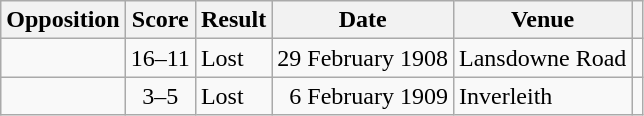<table class="wikitable sortable">
<tr>
<th scope="col">Opposition</th>
<th scope="col">Score</th>
<th scope="col">Result</th>
<th scope="col">Date</th>
<th scope="col">Venue</th>
<th scope="col" class="unsortable"></th>
</tr>
<tr>
<td></td>
<td align="center">16–11</td>
<td>Lost</td>
<td align=right>29 February 1908</td>
<td>Lansdowne Road</td>
<td></td>
</tr>
<tr>
<td></td>
<td align="center">3–5</td>
<td>Lost</td>
<td align=right>6 February 1909</td>
<td>Inverleith</td>
<td></td>
</tr>
</table>
